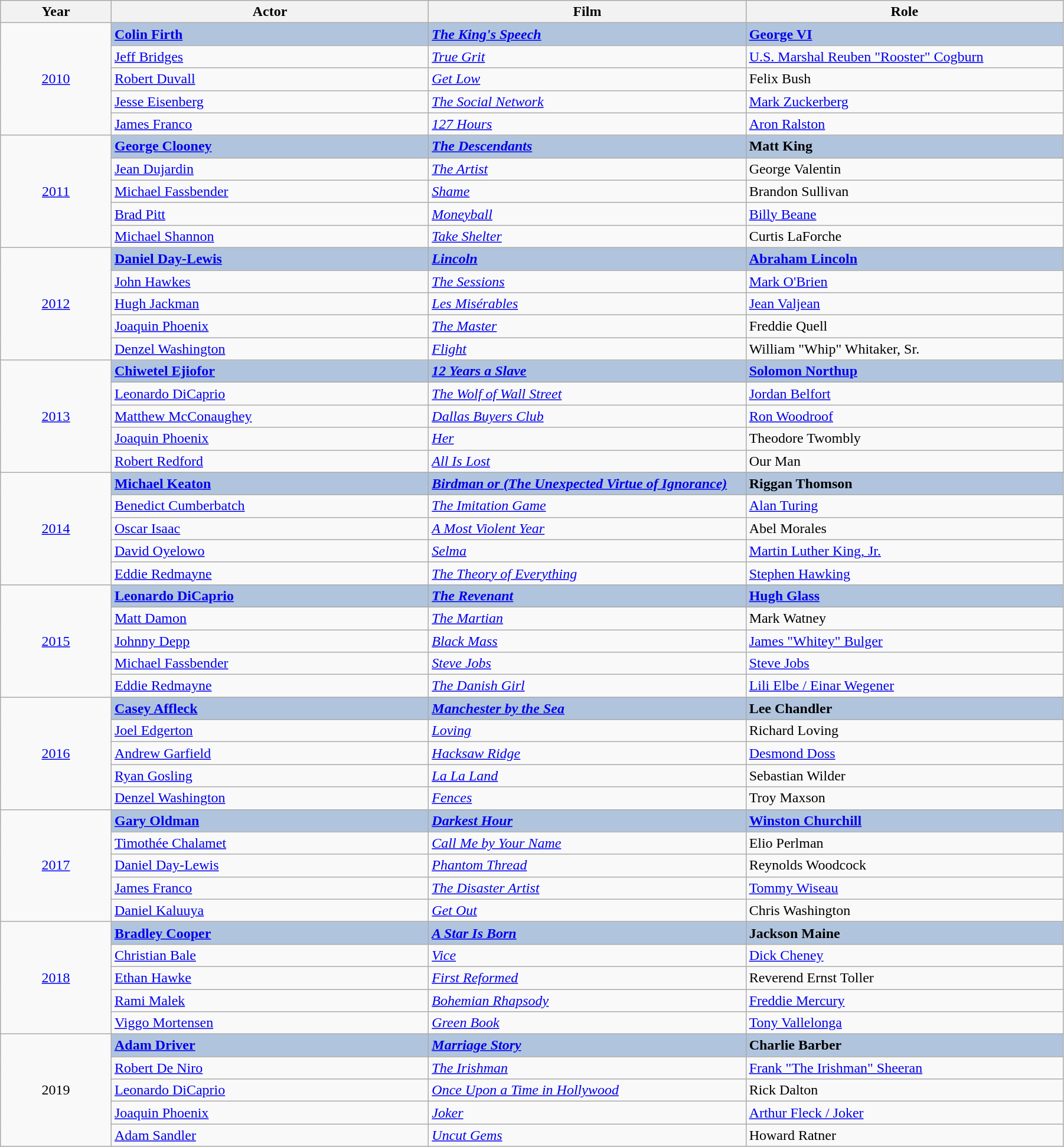<table class="wikitable" width="95%" cellpadding="5">
<tr>
<th width="100"><strong>Year</strong></th>
<th width="300"><strong>Actor</strong></th>
<th width="300"><strong>Film</strong></th>
<th width="300"><strong>Role</strong></th>
</tr>
<tr>
<td rowspan="5" style="text-align:center;"><a href='#'>2010</a></td>
<td style="background:#B0C4DE;"><strong><a href='#'>Colin Firth</a></strong></td>
<td style="background:#B0C4DE;"><strong><em><a href='#'>The King's Speech</a></em></strong></td>
<td style="background:#B0C4DE;"><strong><a href='#'>George VI</a></strong></td>
</tr>
<tr>
<td><a href='#'>Jeff Bridges</a></td>
<td><em><a href='#'>True Grit</a></em></td>
<td><a href='#'>U.S. Marshal Reuben "Rooster" Cogburn</a></td>
</tr>
<tr>
<td><a href='#'>Robert Duvall</a></td>
<td><em><a href='#'>Get Low</a></em></td>
<td>Felix Bush</td>
</tr>
<tr>
<td><a href='#'>Jesse Eisenberg</a></td>
<td><em><a href='#'>The Social Network</a></em></td>
<td><a href='#'>Mark Zuckerberg</a></td>
</tr>
<tr>
<td><a href='#'>James Franco</a></td>
<td><em><a href='#'>127 Hours</a></em></td>
<td><a href='#'>Aron Ralston</a></td>
</tr>
<tr>
<td rowspan="5" style="text-align:center;"><a href='#'>2011</a></td>
<td style="background:#B0C4DE;"><strong><a href='#'>George Clooney</a></strong></td>
<td style="background:#B0C4DE;"><strong><em><a href='#'>The Descendants</a></em></strong></td>
<td style="background:#B0C4DE;"><strong>Matt King</strong></td>
</tr>
<tr>
<td><a href='#'>Jean Dujardin</a></td>
<td><em><a href='#'>The Artist</a></em></td>
<td>George Valentin</td>
</tr>
<tr>
<td><a href='#'>Michael Fassbender</a></td>
<td><em><a href='#'>Shame</a></em></td>
<td>Brandon Sullivan</td>
</tr>
<tr>
<td><a href='#'>Brad Pitt</a></td>
<td><em><a href='#'>Moneyball</a></em></td>
<td><a href='#'>Billy Beane</a></td>
</tr>
<tr>
<td><a href='#'>Michael Shannon</a></td>
<td><em><a href='#'>Take Shelter</a></em></td>
<td>Curtis LaForche</td>
</tr>
<tr>
<td rowspan="5" style="text-align:center;"><a href='#'>2012</a></td>
<td style="background:#B0C4DE;"><strong><a href='#'>Daniel Day-Lewis</a></strong></td>
<td style="background:#B0C4DE;"><strong><em><a href='#'>Lincoln</a></em></strong></td>
<td style="background:#B0C4DE;"><strong><a href='#'>Abraham Lincoln</a></strong></td>
</tr>
<tr>
<td><a href='#'>John Hawkes</a></td>
<td><em><a href='#'>The Sessions</a></em></td>
<td><a href='#'>Mark O'Brien</a></td>
</tr>
<tr>
<td><a href='#'>Hugh Jackman</a></td>
<td><em><a href='#'>Les Misérables</a></em></td>
<td><a href='#'>Jean Valjean</a></td>
</tr>
<tr>
<td><a href='#'>Joaquin Phoenix</a></td>
<td><em><a href='#'>The Master</a></em></td>
<td>Freddie Quell</td>
</tr>
<tr>
<td><a href='#'>Denzel Washington</a></td>
<td><em><a href='#'>Flight</a></em></td>
<td>William "Whip" Whitaker, Sr.</td>
</tr>
<tr>
<td rowspan="5" style="text-align:center;"><a href='#'>2013</a></td>
<td style="background:#B0C4DE;"><strong><a href='#'>Chiwetel Ejiofor</a></strong></td>
<td style="background:#B0C4DE;"><strong><em><a href='#'>12 Years a Slave</a></em></strong></td>
<td style="background:#B0C4DE;"><strong><a href='#'>Solomon Northup</a></strong></td>
</tr>
<tr>
<td><a href='#'>Leonardo DiCaprio</a></td>
<td><em><a href='#'>The Wolf of Wall Street</a></em></td>
<td><a href='#'>Jordan Belfort</a></td>
</tr>
<tr>
<td><a href='#'>Matthew McConaughey</a></td>
<td><em><a href='#'>Dallas Buyers Club</a></em></td>
<td><a href='#'>Ron Woodroof</a></td>
</tr>
<tr>
<td><a href='#'>Joaquin Phoenix</a></td>
<td><em><a href='#'>Her</a></em></td>
<td>Theodore Twombly</td>
</tr>
<tr>
<td><a href='#'>Robert Redford</a></td>
<td><em><a href='#'>All Is Lost</a></em></td>
<td>Our Man</td>
</tr>
<tr>
<td rowspan="5" style="text-align:center;"><a href='#'>2014</a></td>
<td style="background:#B0C4DE;"><strong><a href='#'>Michael Keaton</a></strong></td>
<td style="background:#B0C4DE;"><strong><em><a href='#'>Birdman or (The Unexpected Virtue of Ignorance)</a></em></strong></td>
<td style="background:#B0C4DE;"><strong>Riggan Thomson</strong></td>
</tr>
<tr>
<td><a href='#'>Benedict Cumberbatch</a></td>
<td><em><a href='#'>The Imitation Game</a></em></td>
<td><a href='#'>Alan Turing</a></td>
</tr>
<tr>
<td><a href='#'>Oscar Isaac</a></td>
<td><em><a href='#'>A Most Violent Year</a></em></td>
<td>Abel Morales</td>
</tr>
<tr>
<td><a href='#'>David Oyelowo</a></td>
<td><em><a href='#'>Selma</a></em></td>
<td><a href='#'>Martin Luther King, Jr.</a></td>
</tr>
<tr>
<td><a href='#'>Eddie Redmayne</a></td>
<td><em><a href='#'>The Theory of Everything</a></em></td>
<td><a href='#'>Stephen Hawking</a></td>
</tr>
<tr>
<td rowspan="5" style="text-align:center;"><a href='#'>2015</a></td>
<td style="background:#B0C4DE;"><strong><a href='#'>Leonardo DiCaprio</a></strong></td>
<td style="background:#B0C4DE;"><strong><em><a href='#'>The Revenant</a></em></strong></td>
<td style="background:#B0C4DE;"><strong><a href='#'>Hugh Glass</a></strong></td>
</tr>
<tr>
<td><a href='#'>Matt Damon</a></td>
<td><em><a href='#'>The Martian</a></em></td>
<td>Mark Watney</td>
</tr>
<tr>
<td><a href='#'>Johnny Depp</a></td>
<td><em><a href='#'>Black Mass</a></em></td>
<td><a href='#'>James "Whitey" Bulger</a></td>
</tr>
<tr>
<td><a href='#'>Michael Fassbender</a></td>
<td><em><a href='#'>Steve Jobs</a></em></td>
<td><a href='#'>Steve Jobs</a></td>
</tr>
<tr>
<td><a href='#'>Eddie Redmayne</a></td>
<td><em><a href='#'>The Danish Girl</a></em></td>
<td><a href='#'>Lili Elbe / Einar Wegener</a></td>
</tr>
<tr>
<td rowspan="5" style="text-align:center;"><a href='#'>2016</a></td>
<td style="background:#B0C4DE;"><strong><a href='#'>Casey Affleck</a></strong></td>
<td style="background:#B0C4DE;"><strong><em><a href='#'>Manchester by the Sea</a></em></strong></td>
<td style="background:#B0C4DE;"><strong>Lee Chandler</strong></td>
</tr>
<tr>
<td><a href='#'>Joel Edgerton</a></td>
<td><em><a href='#'>Loving</a></em></td>
<td>Richard Loving</td>
</tr>
<tr>
<td><a href='#'>Andrew Garfield</a></td>
<td><em><a href='#'>Hacksaw Ridge</a></em></td>
<td><a href='#'>Desmond Doss</a></td>
</tr>
<tr>
<td><a href='#'>Ryan Gosling</a></td>
<td><em><a href='#'>La La Land</a></em></td>
<td>Sebastian Wilder</td>
</tr>
<tr>
<td><a href='#'>Denzel Washington</a></td>
<td><em><a href='#'>Fences</a></em></td>
<td>Troy Maxson</td>
</tr>
<tr>
<td rowspan="5" style="text-align:center;"><a href='#'>2017</a></td>
<td style="background:#B0C4DE;"><strong><a href='#'>Gary Oldman</a></strong></td>
<td style="background:#B0C4DE;"><strong><em><a href='#'>Darkest Hour</a></em></strong></td>
<td style="background:#B0C4DE;"><strong><a href='#'>Winston Churchill</a></strong></td>
</tr>
<tr>
<td><a href='#'>Timothée Chalamet</a></td>
<td><em><a href='#'>Call Me by Your Name</a></em></td>
<td>Elio Perlman</td>
</tr>
<tr>
<td><a href='#'>Daniel Day-Lewis</a></td>
<td><em><a href='#'>Phantom Thread</a></em></td>
<td>Reynolds Woodcock</td>
</tr>
<tr>
<td><a href='#'>James Franco</a></td>
<td><em><a href='#'>The Disaster Artist</a></em></td>
<td><a href='#'>Tommy Wiseau</a></td>
</tr>
<tr>
<td><a href='#'>Daniel Kaluuya</a></td>
<td><em><a href='#'>Get Out</a></em></td>
<td>Chris Washington</td>
</tr>
<tr>
<td rowspan="5" style="text-align:center;"><a href='#'>2018</a></td>
<td style="background:#B0C4DE;"><strong><a href='#'>Bradley Cooper</a></strong></td>
<td style="background:#B0C4DE;"><strong><em><a href='#'>A Star Is Born</a></em></strong></td>
<td style="background:#B0C4DE;"><strong>Jackson Maine</strong></td>
</tr>
<tr>
<td><a href='#'>Christian Bale</a></td>
<td><em><a href='#'>Vice</a></em></td>
<td><a href='#'>Dick Cheney</a></td>
</tr>
<tr>
<td><a href='#'>Ethan Hawke</a></td>
<td><em><a href='#'>First Reformed</a></em></td>
<td>Reverend Ernst Toller</td>
</tr>
<tr>
<td><a href='#'>Rami Malek</a></td>
<td><em><a href='#'>Bohemian Rhapsody</a></em></td>
<td><a href='#'>Freddie Mercury</a></td>
</tr>
<tr>
<td><a href='#'>Viggo Mortensen</a></td>
<td><em><a href='#'>Green Book</a></em></td>
<td><a href='#'>Tony Vallelonga</a></td>
</tr>
<tr>
<td rowspan="6" style="text-align:center;">2019</td>
<td style="background:#B0C4DE;"><strong><a href='#'>Adam Driver</a></strong></td>
<td style="background:#B0C4DE;"><strong><em><a href='#'>Marriage Story</a></em></strong></td>
<td style="background:#B0C4DE;"><strong>Charlie Barber</strong></td>
</tr>
<tr>
<td><a href='#'>Robert De Niro</a></td>
<td><em><a href='#'>The Irishman</a></em></td>
<td><a href='#'>Frank "The Irishman" Sheeran</a></td>
</tr>
<tr>
<td><a href='#'>Leonardo DiCaprio</a></td>
<td><em><a href='#'>Once Upon a Time in Hollywood</a></em></td>
<td>Rick Dalton</td>
</tr>
<tr>
<td><a href='#'>Joaquin Phoenix</a></td>
<td><em><a href='#'>Joker</a></em></td>
<td><a href='#'>Arthur Fleck / Joker</a></td>
</tr>
<tr>
<td><a href='#'>Adam Sandler</a></td>
<td><em><a href='#'>Uncut Gems</a></em></td>
<td>Howard Ratner</td>
</tr>
</table>
